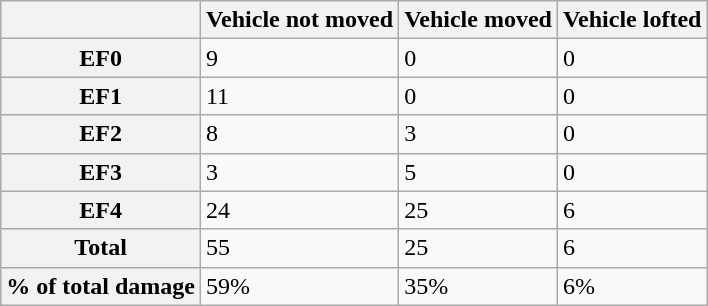<table class="wikitable">
<tr>
<th></th>
<th>Vehicle not moved</th>
<th>Vehicle moved</th>
<th>Vehicle lofted</th>
</tr>
<tr>
<th>EF0</th>
<td>9</td>
<td>0</td>
<td>0</td>
</tr>
<tr>
<th>EF1</th>
<td>11</td>
<td>0</td>
<td>0</td>
</tr>
<tr>
<th>EF2</th>
<td>8</td>
<td>3</td>
<td>0</td>
</tr>
<tr>
<th>EF3</th>
<td>3</td>
<td>5</td>
<td>0</td>
</tr>
<tr>
<th>EF4</th>
<td>24</td>
<td>25</td>
<td>6</td>
</tr>
<tr>
<th>Total</th>
<td>55</td>
<td>25</td>
<td>6</td>
</tr>
<tr>
<th>% of total damage</th>
<td>59%</td>
<td>35%</td>
<td>6%</td>
</tr>
</table>
